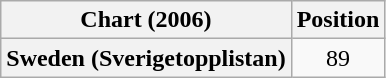<table class="wikitable plainrowheaders" style="text-align:center">
<tr>
<th scope="col">Chart (2006)</th>
<th scope="col">Position</th>
</tr>
<tr>
<th scope="row">Sweden (Sverigetopplistan)</th>
<td>89</td>
</tr>
</table>
